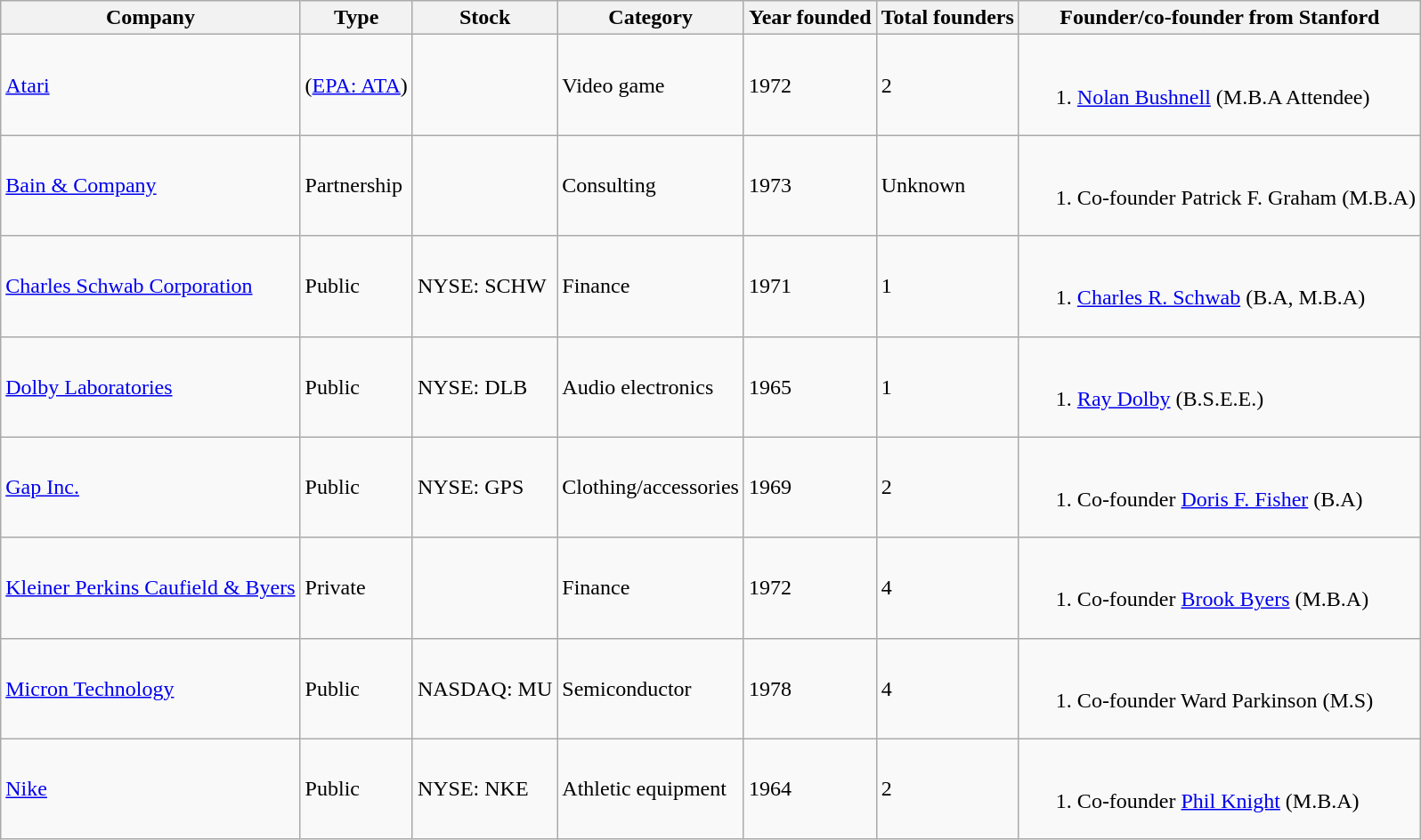<table class="wikitable sortable">
<tr>
<th>Company</th>
<th>Type</th>
<th>Stock</th>
<th>Category</th>
<th>Year founded</th>
<th>Total founders</th>
<th>Founder/co-founder from Stanford</th>
</tr>
<tr>
<td><a href='#'>Atari</a></td>
<td>(<a href='#'>EPA: ATA</a>)</td>
<td></td>
<td>Video game</td>
<td>1972</td>
<td>2</td>
<td><br><ol><li><a href='#'>Nolan Bushnell</a> (M.B.A Attendee)</li></ol></td>
</tr>
<tr>
<td><a href='#'>Bain & Company</a></td>
<td>Partnership</td>
<td></td>
<td>Consulting</td>
<td>1973</td>
<td>Unknown</td>
<td><br><ol><li>Co-founder Patrick F. Graham (M.B.A)</li></ol></td>
</tr>
<tr>
<td><a href='#'>Charles Schwab Corporation</a></td>
<td>Public</td>
<td>NYSE: SCHW</td>
<td>Finance</td>
<td>1971</td>
<td>1</td>
<td><br><ol><li><a href='#'>Charles R. Schwab</a> (B.A, M.B.A)</li></ol></td>
</tr>
<tr>
<td><a href='#'>Dolby Laboratories</a></td>
<td>Public</td>
<td>NYSE: DLB</td>
<td>Audio electronics</td>
<td>1965</td>
<td>1</td>
<td><br><ol><li><a href='#'>Ray Dolby</a> (B.S.E.E.)</li></ol></td>
</tr>
<tr>
<td><a href='#'>Gap Inc.</a></td>
<td>Public</td>
<td>NYSE: GPS</td>
<td>Clothing/accessories</td>
<td>1969</td>
<td>2</td>
<td><br><ol><li>Co-founder <a href='#'>Doris F. Fisher</a> (B.A)</li></ol></td>
</tr>
<tr>
<td><a href='#'>Kleiner Perkins Caufield & Byers</a></td>
<td>Private</td>
<td></td>
<td>Finance</td>
<td>1972</td>
<td>4</td>
<td><br><ol><li>Co-founder <a href='#'>Brook Byers</a> (M.B.A)</li></ol></td>
</tr>
<tr>
<td><a href='#'>Micron Technology</a></td>
<td>Public</td>
<td>NASDAQ: MU</td>
<td>Semiconductor</td>
<td>1978</td>
<td>4</td>
<td><br><ol><li>Co-founder Ward Parkinson (M.S)</li></ol></td>
</tr>
<tr>
<td><a href='#'>Nike</a></td>
<td>Public</td>
<td>NYSE: NKE</td>
<td>Athletic equipment</td>
<td>1964</td>
<td>2</td>
<td><br><ol><li>Co-founder <a href='#'>Phil Knight</a> (M.B.A)</li></ol></td>
</tr>
</table>
